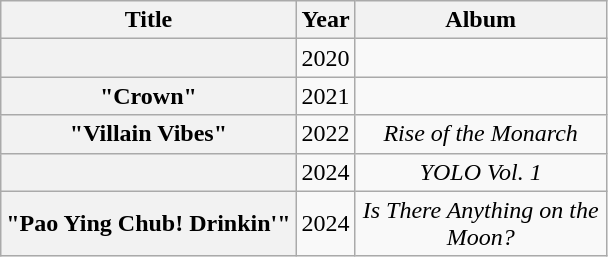<table class="wikitable plainrowheaders" style="text-align:center;">
<tr>
<th scope="col">Title</th>
<th scope="col">Year</th>
<th scope="col" style="width:10em;">Album</th>
</tr>
<tr>
<th scope="row"><br></th>
<td>2020</td>
<td></td>
</tr>
<tr>
<th scope="row">"Crown"<br></th>
<td>2021</td>
<td></td>
</tr>
<tr>
<th scope="row">"Villain Vibes"<br></th>
<td>2022</td>
<td><em>Rise of the Monarch</em></td>
</tr>
<tr>
<th scope="row"><br></th>
<td>2024</td>
<td><em>YOLO Vol. 1</em></td>
</tr>
<tr>
<th scope="row">"Pao Ying Chub! Drinkin'"<br></th>
<td>2024</td>
<td><em>Is There Anything on the Moon?</em></td>
</tr>
</table>
